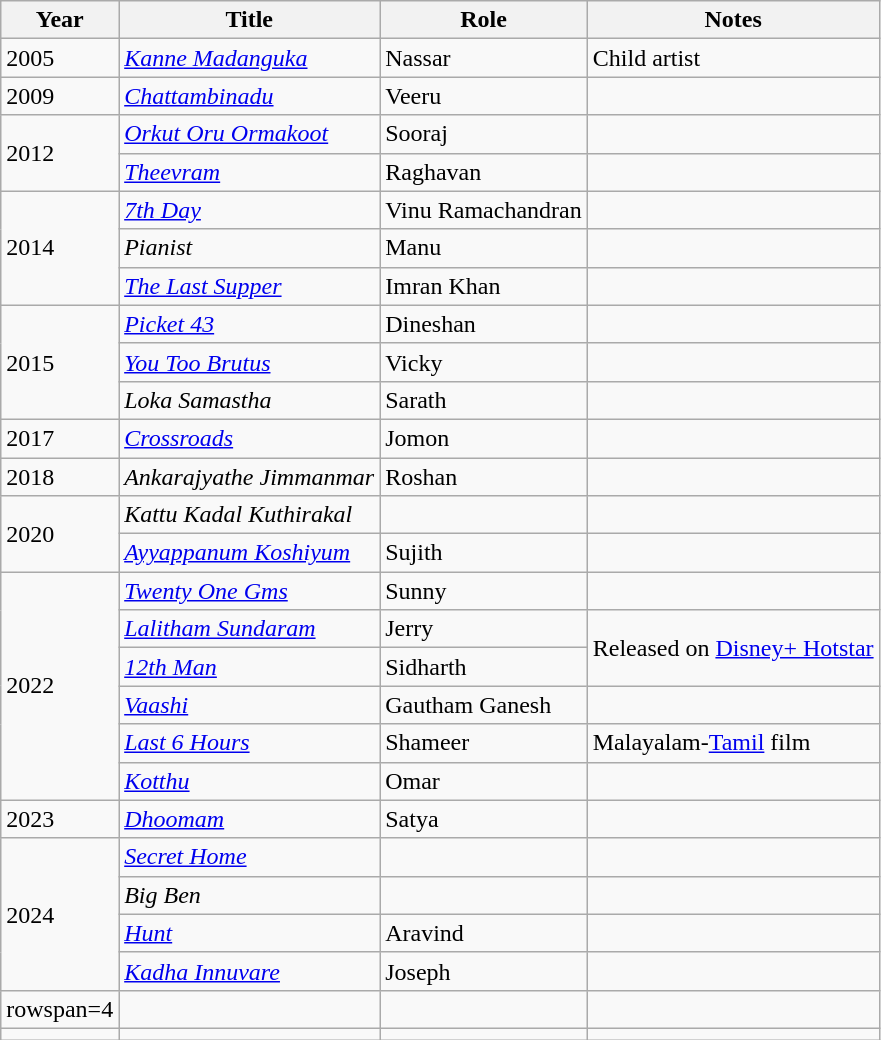<table class="wikitable sortable">
<tr>
<th>Year</th>
<th>Title</th>
<th>Role</th>
<th class="unsortable">Notes</th>
</tr>
<tr>
<td>2005</td>
<td><em><a href='#'>Kanne Madanguka</a></em></td>
<td>Nassar</td>
<td>Child artist</td>
</tr>
<tr>
<td>2009</td>
<td><em><a href='#'>Chattambinadu</a></em></td>
<td>Veeru</td>
<td></td>
</tr>
<tr>
<td rowspan=2>2012</td>
<td><em><a href='#'>Orkut Oru Ormakoot</a></em></td>
<td>Sooraj</td>
<td></td>
</tr>
<tr>
<td><em><a href='#'>Theevram</a></em></td>
<td>Raghavan</td>
<td></td>
</tr>
<tr>
<td rowspan=3>2014</td>
<td><em><a href='#'>7th Day</a></em></td>
<td>Vinu Ramachandran</td>
<td></td>
</tr>
<tr>
<td><em>Pianist</em></td>
<td>Manu</td>
<td></td>
</tr>
<tr>
<td><em><a href='#'>The Last Supper</a></em></td>
<td>Imran Khan</td>
<td></td>
</tr>
<tr>
<td rowspan=3>2015</td>
<td><em><a href='#'>Picket 43</a></em></td>
<td>Dineshan</td>
<td></td>
</tr>
<tr>
<td><em><a href='#'>You Too Brutus</a></em></td>
<td>Vicky</td>
<td></td>
</tr>
<tr>
<td><em>Loka Samastha</em></td>
<td>Sarath</td>
<td></td>
</tr>
<tr>
<td>2017</td>
<td><em><a href='#'>Crossroads</a></em></td>
<td>Jomon</td>
<td></td>
</tr>
<tr>
<td>2018</td>
<td><em>Ankarajyathe Jimmanmar</em></td>
<td>Roshan</td>
<td></td>
</tr>
<tr>
<td rowspan=2>2020</td>
<td><em>Kattu Kadal Kuthirakal</em></td>
<td></td>
<td></td>
</tr>
<tr>
<td><em><a href='#'>Ayyappanum Koshiyum</a></em></td>
<td>Sujith</td>
<td></td>
</tr>
<tr>
<td rowspan=6>2022</td>
<td><em><a href='#'>Twenty One Gms</a></em></td>
<td>Sunny</td>
<td></td>
</tr>
<tr>
<td><em><a href='#'>Lalitham Sundaram</a></em></td>
<td>Jerry</td>
<td rowspan=2>Released on <a href='#'>Disney+ Hotstar</a></td>
</tr>
<tr>
<td><em><a href='#'>12th Man</a></em></td>
<td>Sidharth</td>
</tr>
<tr>
<td><em><a href='#'>Vaashi</a></em></td>
<td>Gautham Ganesh</td>
<td></td>
</tr>
<tr>
<td><em><a href='#'>Last 6 Hours</a></em></td>
<td>Shameer</td>
<td>Malayalam-<a href='#'>Tamil</a> film</td>
</tr>
<tr>
<td><em><a href='#'>Kotthu</a></em></td>
<td>Omar</td>
<td></td>
</tr>
<tr>
<td>2023</td>
<td><em><a href='#'>Dhoomam</a></em></td>
<td>Satya</td>
<td></td>
</tr>
<tr>
<td rowspan=4>2024</td>
<td><em><a href='#'>Secret Home</a></em></td>
<td></td>
<td></td>
</tr>
<tr>
<td><em>Big Ben</em></td>
<td></td>
<td></td>
</tr>
<tr>
<td><em><a href='#'>Hunt</a></em></td>
<td>Aravind</td>
<td></td>
</tr>
<tr>
<td><em><a href='#'>Kadha Innuvare</a></em></td>
<td>Joseph</td>
<td></td>
</tr>
<tr>
<td>rowspan=4 </td>
<td></td>
<td></td>
<td></td>
</tr>
<tr>
<td></td>
<td></td>
<td></td>
</tr>
</table>
